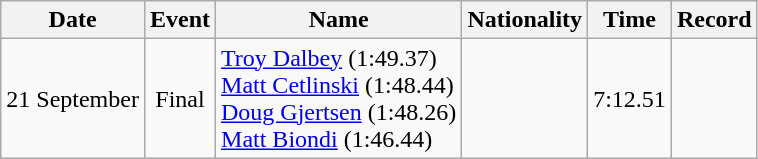<table class=wikitable style=text-align:center>
<tr>
<th>Date</th>
<th>Event</th>
<th>Name</th>
<th>Nationality</th>
<th>Time</th>
<th>Record</th>
</tr>
<tr>
<td>21 September</td>
<td>Final</td>
<td align=left><a href='#'>Troy Dalbey</a> (1:49.37)<br><a href='#'>Matt Cetlinski</a> (1:48.44)<br><a href='#'>Doug Gjertsen</a> (1:48.26)<br><a href='#'>Matt Biondi</a> (1:46.44)</td>
<td align=left></td>
<td>7:12.51</td>
<td></td>
</tr>
</table>
